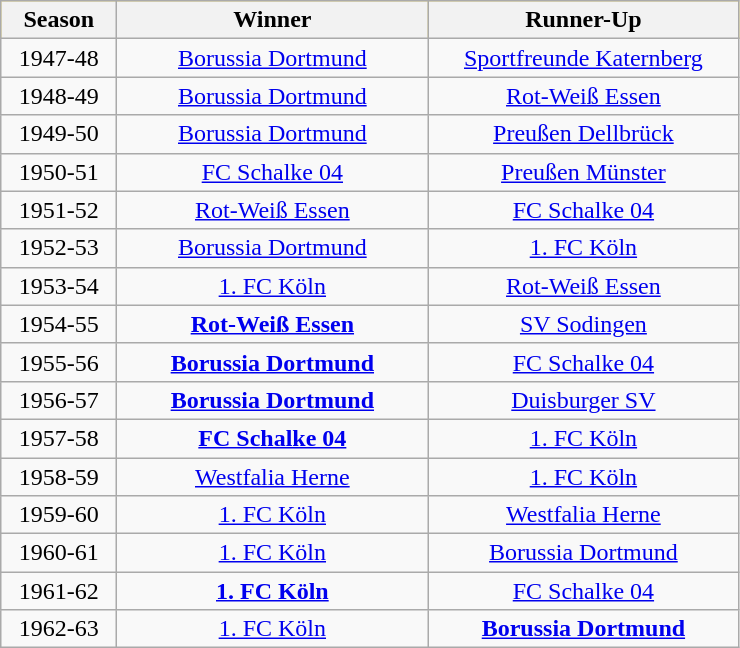<table class="wikitable">
<tr align="center" bgcolor="#FFD700">
<th width="70">Season</th>
<th width="200">Winner</th>
<th width="200">Runner-Up</th>
</tr>
<tr align="center">
<td>1947-48</td>
<td><a href='#'>Borussia Dortmund</a></td>
<td><a href='#'>Sportfreunde Katernberg</a></td>
</tr>
<tr align="center">
<td>1948-49</td>
<td><a href='#'>Borussia Dortmund</a></td>
<td><a href='#'>Rot-Weiß Essen</a></td>
</tr>
<tr align="center">
<td>1949-50</td>
<td><a href='#'>Borussia Dortmund</a></td>
<td><a href='#'>Preußen Dellbrück</a></td>
</tr>
<tr align="center">
<td>1950-51</td>
<td><a href='#'>FC Schalke 04</a></td>
<td><a href='#'>Preußen Münster</a></td>
</tr>
<tr align="center">
<td>1951-52</td>
<td><a href='#'>Rot-Weiß Essen</a></td>
<td><a href='#'>FC Schalke 04</a></td>
</tr>
<tr align="center">
<td>1952-53</td>
<td><a href='#'>Borussia Dortmund</a></td>
<td><a href='#'>1. FC Köln</a></td>
</tr>
<tr align="center">
<td>1953-54</td>
<td><a href='#'>1. FC Köln</a></td>
<td><a href='#'>Rot-Weiß Essen</a></td>
</tr>
<tr align="center">
<td>1954-55</td>
<td><strong><a href='#'>Rot-Weiß Essen</a></strong></td>
<td><a href='#'>SV Sodingen</a></td>
</tr>
<tr align="center">
<td>1955-56</td>
<td><strong><a href='#'>Borussia Dortmund</a></strong></td>
<td><a href='#'>FC Schalke 04</a></td>
</tr>
<tr align="center">
<td>1956-57</td>
<td><strong><a href='#'>Borussia Dortmund</a></strong></td>
<td><a href='#'>Duisburger SV</a></td>
</tr>
<tr align="center">
<td>1957-58</td>
<td><strong><a href='#'>FC Schalke 04</a></strong></td>
<td><a href='#'>1. FC Köln</a></td>
</tr>
<tr align="center">
<td>1958-59</td>
<td><a href='#'>Westfalia Herne</a></td>
<td><a href='#'>1. FC Köln</a></td>
</tr>
<tr align="center">
<td>1959-60</td>
<td><a href='#'>1. FC Köln</a></td>
<td><a href='#'>Westfalia Herne</a></td>
</tr>
<tr align="center">
<td>1960-61</td>
<td><a href='#'>1. FC Köln</a></td>
<td><a href='#'>Borussia Dortmund</a></td>
</tr>
<tr align="center">
<td>1961-62</td>
<td><strong><a href='#'>1. FC Köln</a></strong></td>
<td><a href='#'>FC Schalke 04</a></td>
</tr>
<tr align="center">
<td>1962-63</td>
<td><a href='#'>1. FC Köln</a></td>
<td><strong><a href='#'>Borussia Dortmund</a></strong></td>
</tr>
</table>
